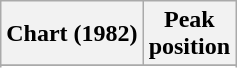<table class="wikitable sortable">
<tr>
<th align="center">Chart (1982)</th>
<th align="center">Peak<br>position</th>
</tr>
<tr>
</tr>
<tr>
</tr>
<tr>
</tr>
<tr>
</tr>
<tr>
</tr>
</table>
